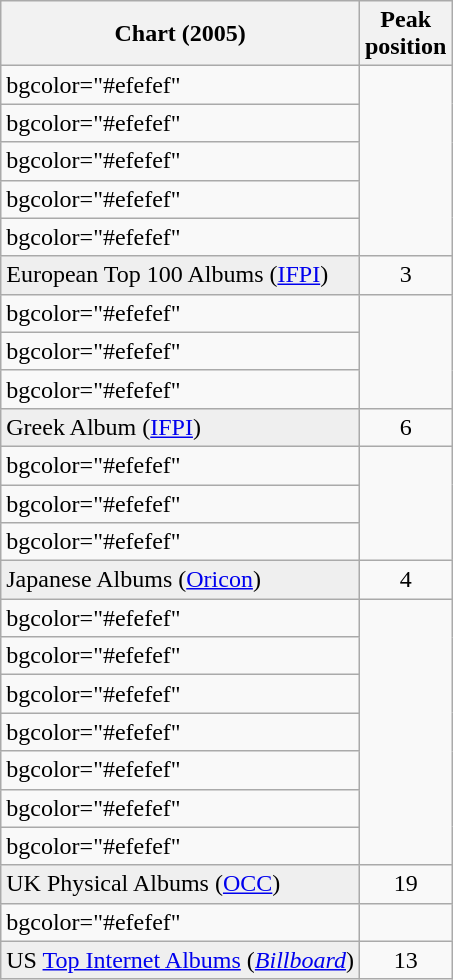<table class="wikitable sortable plainrowheaders">
<tr>
<th>Chart (2005)</th>
<th>Peak<br>position</th>
</tr>
<tr>
<td>bgcolor="#efefef" </td>
</tr>
<tr>
<td>bgcolor="#efefef" </td>
</tr>
<tr>
<td>bgcolor="#efefef" </td>
</tr>
<tr>
<td>bgcolor="#efefef" </td>
</tr>
<tr>
<td>bgcolor="#efefef" </td>
</tr>
<tr>
<td bgcolor="#efefef">European Top 100 Albums (<a href='#'>IFPI</a>)</td>
<td align="center">3</td>
</tr>
<tr>
<td>bgcolor="#efefef" </td>
</tr>
<tr>
<td>bgcolor="#efefef" </td>
</tr>
<tr>
<td>bgcolor="#efefef" </td>
</tr>
<tr>
<td bgcolor="#efefef">Greek Album (<a href='#'>IFPI</a>)</td>
<td align="center">6</td>
</tr>
<tr>
<td>bgcolor="#efefef" </td>
</tr>
<tr>
<td>bgcolor="#efefef" </td>
</tr>
<tr>
<td>bgcolor="#efefef" </td>
</tr>
<tr>
<td bgcolor="#efefef">Japanese Albums (<a href='#'>Oricon</a>)</td>
<td align="center">4</td>
</tr>
<tr>
<td>bgcolor="#efefef" </td>
</tr>
<tr>
<td>bgcolor="#efefef" </td>
</tr>
<tr>
<td>bgcolor="#efefef" </td>
</tr>
<tr>
<td>bgcolor="#efefef" </td>
</tr>
<tr>
<td>bgcolor="#efefef" </td>
</tr>
<tr>
<td>bgcolor="#efefef" </td>
</tr>
<tr>
<td>bgcolor="#efefef" </td>
</tr>
<tr>
<td bgcolor="#efefef">UK Physical Albums (<a href='#'>OCC</a>)</td>
<td align="center">19</td>
</tr>
<tr>
<td>bgcolor="#efefef" </td>
</tr>
<tr>
<td bgcolor="#efefef">US <a href='#'>Top Internet Albums</a> (<a href='#'><em>Billboard</em></a>)</td>
<td align="center">13</td>
</tr>
</table>
